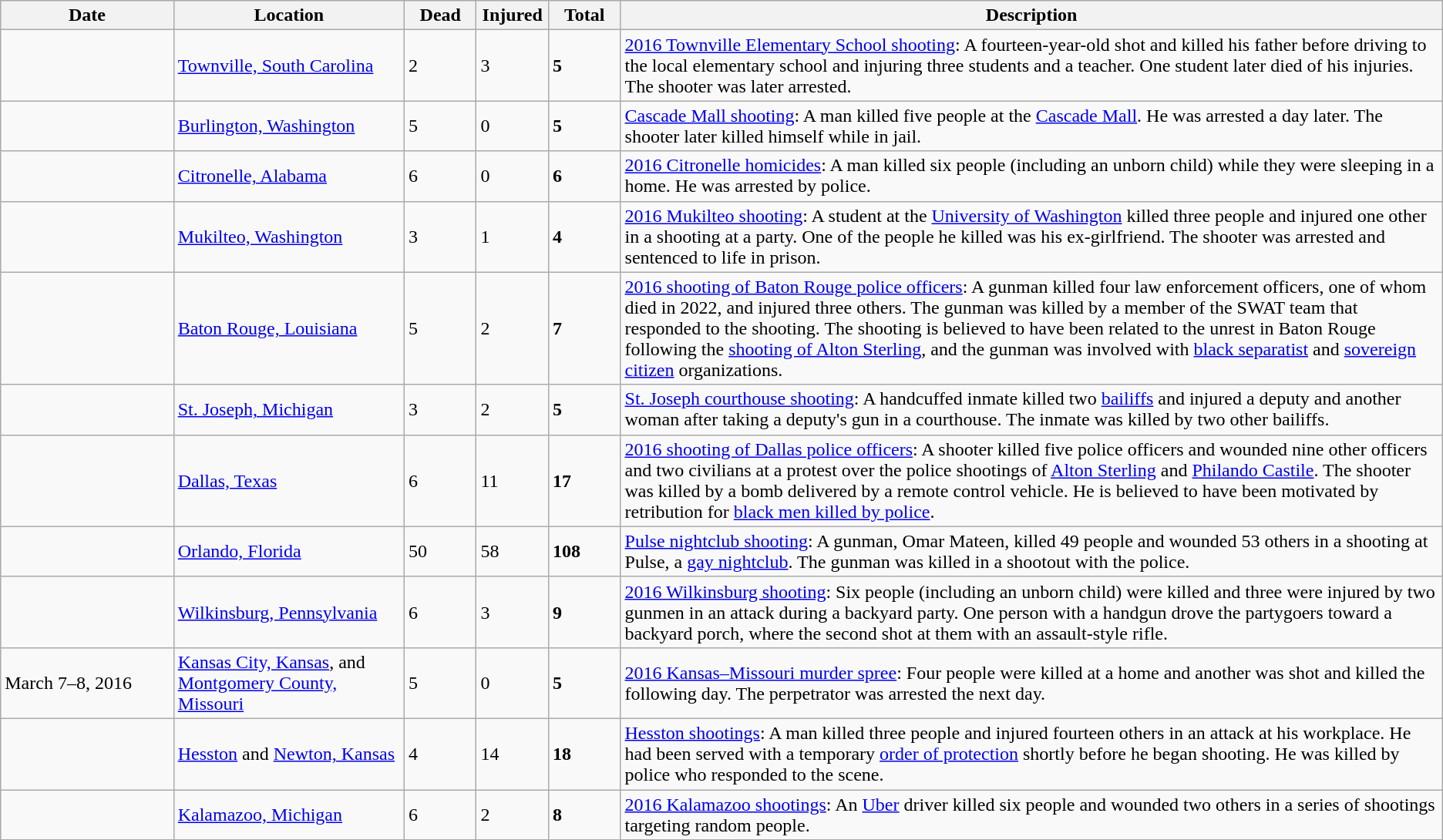<table class="wikitable sortable">
<tr>
<th width=12%>Date</th>
<th width=16%>Location</th>
<th width=5%>Dead</th>
<th width=5%>Injured</th>
<th width=5%>Total</th>
<th width=60%>Description</th>
</tr>
<tr>
<td></td>
<td><a href='#'>Townville, South Carolina</a></td>
<td>2</td>
<td>3</td>
<td><strong>5</strong></td>
<td><a href='#'>2016 Townville Elementary School shooting</a>: A fourteen-year-old shot and killed his father before driving to the local elementary school and injuring three students and a teacher. One student later died of his injuries. The shooter was later arrested.</td>
</tr>
<tr>
<td></td>
<td><a href='#'>Burlington, Washington</a></td>
<td>5</td>
<td>0</td>
<td><strong>5</strong></td>
<td><a href='#'>Cascade Mall shooting</a>: A man killed five people at the <a href='#'>Cascade Mall</a>. He was arrested a day later. The shooter later killed himself while in jail.</td>
</tr>
<tr>
<td></td>
<td><a href='#'>Citronelle, Alabama</a></td>
<td>6</td>
<td>0</td>
<td><strong>6</strong></td>
<td><a href='#'>2016 Citronelle homicides</a>: A man killed six people (including an unborn child) while they were sleeping in a home. He was arrested by police.</td>
</tr>
<tr>
<td></td>
<td><a href='#'>Mukilteo, Washington</a></td>
<td>3</td>
<td>1</td>
<td><strong>4</strong></td>
<td><a href='#'>2016 Mukilteo shooting</a>: A student at the <a href='#'>University of Washington</a> killed three people and injured one other in a shooting at a party. One of the people he killed was his ex-girlfriend. The shooter was arrested and sentenced to life in prison.</td>
</tr>
<tr>
<td></td>
<td><a href='#'>Baton Rouge, Louisiana</a></td>
<td>5</td>
<td>2</td>
<td><strong>7</strong></td>
<td><a href='#'>2016 shooting of Baton Rouge police officers</a>: A gunman killed four law enforcement officers, one of whom died in 2022, and injured three others. The gunman was killed by a member of the SWAT team that responded to the shooting. The shooting is believed to have been related to the unrest in Baton Rouge following the <a href='#'>shooting of Alton Sterling</a>, and the gunman was involved with <a href='#'>black separatist</a> and <a href='#'>sovereign citizen</a> organizations.</td>
</tr>
<tr>
<td></td>
<td><a href='#'>St. Joseph, Michigan</a></td>
<td>3</td>
<td>2</td>
<td><strong>5</strong></td>
<td><a href='#'>St. Joseph courthouse shooting</a>: A handcuffed inmate killed two <a href='#'>bailiffs</a> and injured a deputy and another woman after taking a deputy's gun in a courthouse. The inmate was killed by two other bailiffs.</td>
</tr>
<tr>
<td></td>
<td><a href='#'>Dallas, Texas</a></td>
<td>6</td>
<td>11</td>
<td><strong>17</strong></td>
<td><a href='#'>2016 shooting of Dallas police officers</a>: A shooter killed five police officers and wounded nine other officers and two civilians at a protest over the police shootings of <a href='#'>Alton Sterling</a> and <a href='#'>Philando Castile</a>. The shooter was killed by a bomb delivered by a remote control vehicle. He is believed to have been motivated by retribution for <a href='#'>black men killed by police</a>.</td>
</tr>
<tr>
<td></td>
<td><a href='#'>Orlando, Florida</a></td>
<td>50</td>
<td>58</td>
<td><strong>108</strong></td>
<td><a href='#'>Pulse nightclub shooting</a>: A gunman, Omar Mateen, killed 49 people and wounded 53 others in a shooting at Pulse, a <a href='#'>gay nightclub</a>. The gunman was killed in a shootout with the police.</td>
</tr>
<tr>
<td></td>
<td><a href='#'>Wilkinsburg, Pennsylvania</a></td>
<td>6</td>
<td>3</td>
<td><strong>9</strong></td>
<td><a href='#'>2016 Wilkinsburg shooting</a>: Six people (including an unborn child) were killed and three were injured by two gunmen in an attack during a backyard party. One person with a handgun drove the partygoers toward a backyard porch, where the second shot at them with an assault-style rifle.</td>
</tr>
<tr>
<td>March 7–8, 2016</td>
<td><a href='#'>Kansas City, Kansas</a>, and <a href='#'>Montgomery County, Missouri</a></td>
<td>5</td>
<td>0</td>
<td><strong>5</strong></td>
<td><a href='#'>2016 Kansas–Missouri murder spree</a>: Four people were killed at a home and another was shot and killed the following day. The perpetrator was arrested the next day.</td>
</tr>
<tr>
<td></td>
<td><a href='#'>Hesston</a> and <a href='#'>Newton, Kansas</a></td>
<td>4</td>
<td>14</td>
<td><strong>18</strong></td>
<td><a href='#'>Hesston shootings</a>: A man killed three people and injured fourteen others in an attack at his workplace. He had been served with a temporary <a href='#'>order of protection</a> shortly before he began shooting. He was killed by police who responded to the scene.</td>
</tr>
<tr>
<td></td>
<td><a href='#'>Kalamazoo, Michigan</a></td>
<td>6</td>
<td>2</td>
<td><strong>8</strong></td>
<td><a href='#'>2016 Kalamazoo shootings</a>: An <a href='#'>Uber</a> driver killed six people and wounded two others in a series of shootings targeting random people.</td>
</tr>
</table>
